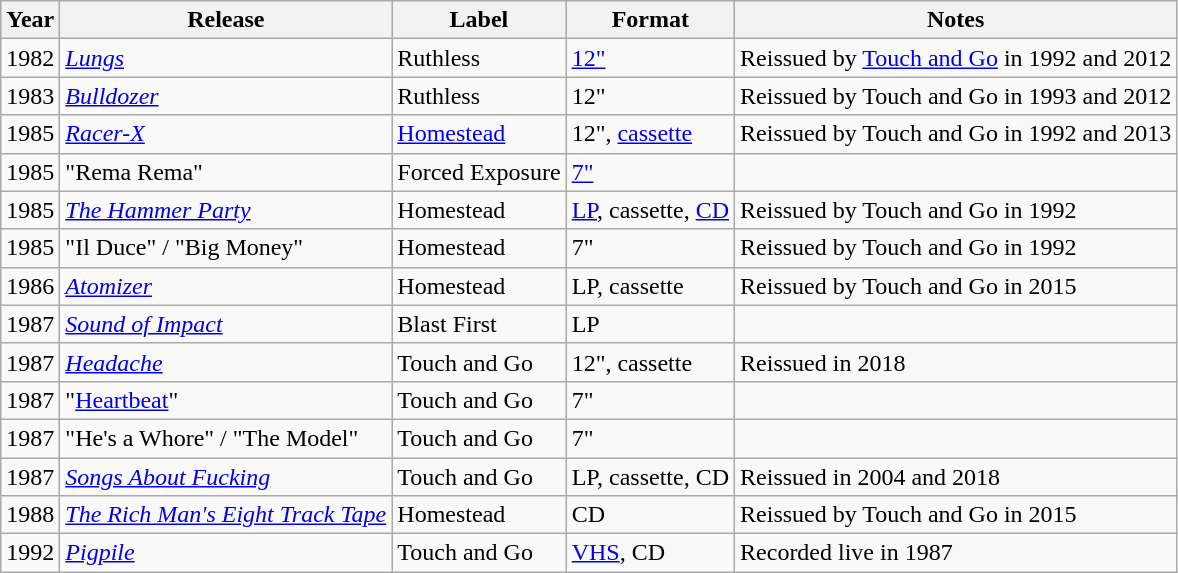<table class="wikitable sortable">
<tr>
<th>Year</th>
<th>Release</th>
<th>Label</th>
<th>Format</th>
<th>Notes</th>
</tr>
<tr>
<td>1982</td>
<td><a href='#'><em>Lungs</em></a></td>
<td>Ruthless</td>
<td><a href='#'>12"</a></td>
<td>Reissued by <a href='#'>Touch and Go</a> in 1992 and 2012</td>
</tr>
<tr>
<td>1983</td>
<td><a href='#'><em>Bulldozer</em></a></td>
<td>Ruthless</td>
<td>12"</td>
<td>Reissued by Touch and Go in 1993 and 2012</td>
</tr>
<tr>
<td>1985</td>
<td><em><a href='#'>Racer-X</a></em></td>
<td><a href='#'>Homestead</a></td>
<td>12", <a href='#'>cassette</a></td>
<td>Reissued by Touch and Go in 1992 and 2013</td>
</tr>
<tr>
<td>1985</td>
<td>"Rema Rema"</td>
<td>Forced Exposure</td>
<td><a href='#'>7"</a></td>
<td></td>
</tr>
<tr>
<td>1985</td>
<td><em><a href='#'>The Hammer Party</a></em></td>
<td>Homestead</td>
<td><a href='#'>LP</a>, cassette, <a href='#'>CD</a></td>
<td>Reissued by Touch and Go in 1992</td>
</tr>
<tr>
<td>1985</td>
<td>"Il Duce" / "Big Money"</td>
<td>Homestead</td>
<td>7"</td>
<td>Reissued by Touch and Go in 1992</td>
</tr>
<tr>
<td>1986</td>
<td><a href='#'><em>Atomizer</em></a></td>
<td>Homestead</td>
<td>LP, cassette</td>
<td>Reissued by Touch and Go in 2015</td>
</tr>
<tr>
<td>1987</td>
<td><em><a href='#'>Sound of Impact</a></em></td>
<td>Blast First</td>
<td>LP</td>
<td></td>
</tr>
<tr>
<td>1987</td>
<td><a href='#'><em>Headache</em></a></td>
<td>Touch and Go</td>
<td>12", cassette</td>
<td>Reissued in 2018</td>
</tr>
<tr>
<td>1987</td>
<td>"<a href='#'>Heartbeat</a>"</td>
<td>Touch and Go</td>
<td>7"</td>
<td></td>
</tr>
<tr>
<td>1987</td>
<td>"He's a Whore" / "The Model"</td>
<td>Touch and Go</td>
<td>7"</td>
<td></td>
</tr>
<tr>
<td>1987</td>
<td><em><a href='#'>Songs About Fucking</a></em></td>
<td>Touch and Go</td>
<td>LP, cassette, CD</td>
<td>Reissued in 2004 and 2018</td>
</tr>
<tr>
<td>1988</td>
<td><em><a href='#'>The Rich Man's Eight Track Tape</a></em></td>
<td>Homestead</td>
<td>CD</td>
<td>Reissued by Touch and Go in 2015</td>
</tr>
<tr>
<td>1992</td>
<td><em><a href='#'>Pigpile</a></em></td>
<td>Touch and Go</td>
<td><a href='#'>VHS</a>, CD</td>
<td>Recorded live in 1987</td>
</tr>
</table>
